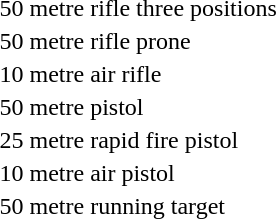<table>
<tr>
<td>50 metre rifle three positions<br></td>
<td></td>
<td></td>
<td></td>
</tr>
<tr>
<td>50 metre rifle prone<br></td>
<td></td>
<td></td>
<td></td>
</tr>
<tr>
<td>10 metre air rifle<br></td>
<td></td>
<td></td>
<td></td>
</tr>
<tr>
<td>50 metre pistol<br></td>
<td></td>
<td></td>
<td></td>
</tr>
<tr>
<td>25 metre rapid fire pistol<br></td>
<td></td>
<td></td>
<td></td>
</tr>
<tr>
<td>10 metre air pistol<br></td>
<td></td>
<td></td>
<td></td>
</tr>
<tr>
<td>50 metre running target<br></td>
<td></td>
<td></td>
<td></td>
</tr>
</table>
